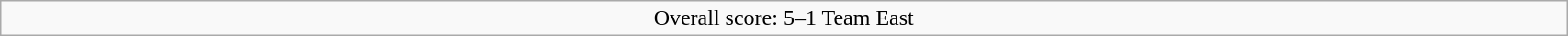<table width="90%" class="wikitable">
<tr align="center">
<td>Overall score: 5–1 Team East</td>
</tr>
</table>
